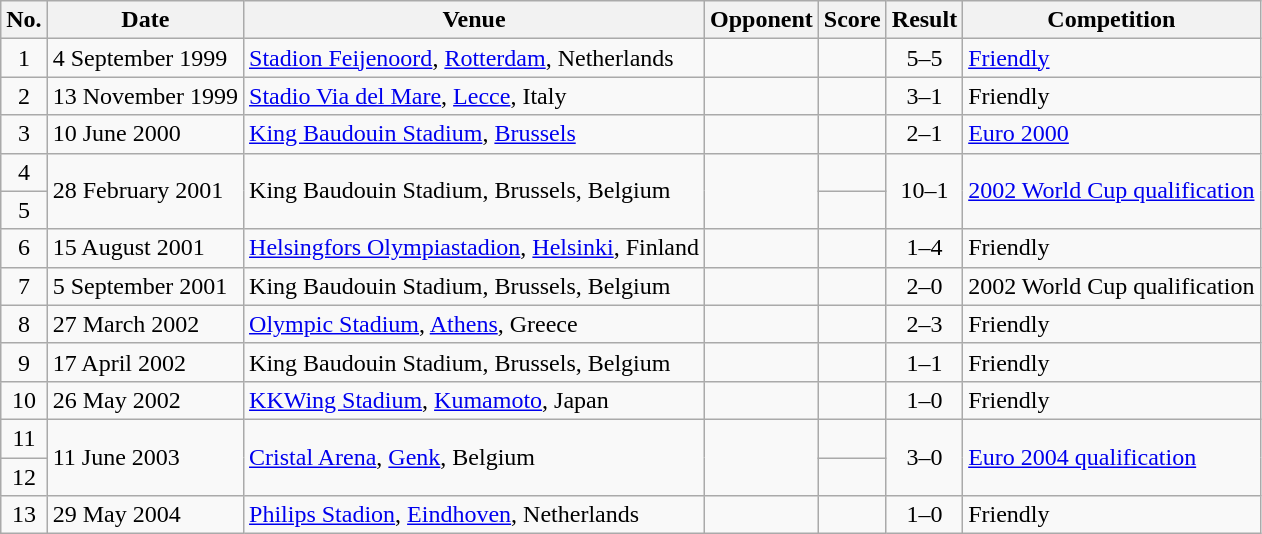<table class="wikitable sortable">
<tr>
<th scope="col">No.</th>
<th scope="col">Date</th>
<th scope="col">Venue</th>
<th scope="col">Opponent</th>
<th scope="col">Score</th>
<th scope="col">Result</th>
<th scope="col">Competition</th>
</tr>
<tr>
<td align="center">1</td>
<td>4 September 1999</td>
<td><a href='#'>Stadion Feijenoord</a>, <a href='#'>Rotterdam</a>, Netherlands</td>
<td></td>
<td></td>
<td align="center">5–5</td>
<td><a href='#'>Friendly</a></td>
</tr>
<tr>
<td align="center">2</td>
<td>13 November 1999</td>
<td><a href='#'>Stadio Via del Mare</a>, <a href='#'>Lecce</a>, Italy</td>
<td></td>
<td></td>
<td align="center">3–1</td>
<td>Friendly</td>
</tr>
<tr>
<td align="center">3</td>
<td>10 June 2000</td>
<td><a href='#'>King Baudouin Stadium</a>, <a href='#'>Brussels</a></td>
<td></td>
<td></td>
<td align="center">2–1</td>
<td><a href='#'>Euro 2000</a></td>
</tr>
<tr>
<td align="center">4</td>
<td rowspan="2">28 February 2001</td>
<td rowspan="2">King Baudouin Stadium, Brussels, Belgium</td>
<td rowspan="2"></td>
<td></td>
<td rowspan="2" style="text-align:center">10–1</td>
<td rowspan="2"><a href='#'>2002 World Cup qualification</a></td>
</tr>
<tr>
<td align="center">5</td>
<td></td>
</tr>
<tr>
<td align="center">6</td>
<td>15 August 2001</td>
<td><a href='#'>Helsingfors Olympiastadion</a>, <a href='#'>Helsinki</a>, Finland</td>
<td></td>
<td></td>
<td align="center">1–4</td>
<td>Friendly</td>
</tr>
<tr>
<td align="center">7</td>
<td>5 September 2001</td>
<td>King Baudouin Stadium, Brussels, Belgium</td>
<td></td>
<td></td>
<td align="center">2–0</td>
<td>2002 World Cup qualification</td>
</tr>
<tr>
<td align="center">8</td>
<td>27 March 2002</td>
<td><a href='#'>Olympic Stadium</a>, <a href='#'>Athens</a>, Greece</td>
<td></td>
<td></td>
<td align="center">2–3</td>
<td>Friendly</td>
</tr>
<tr>
<td align="center">9</td>
<td>17 April 2002</td>
<td>King Baudouin Stadium, Brussels, Belgium</td>
<td></td>
<td></td>
<td align="center">1–1</td>
<td>Friendly</td>
</tr>
<tr>
<td align="center">10</td>
<td>26 May 2002</td>
<td><a href='#'>KKWing Stadium</a>, <a href='#'>Kumamoto</a>, Japan</td>
<td></td>
<td></td>
<td align="center">1–0</td>
<td>Friendly</td>
</tr>
<tr>
<td align="center">11</td>
<td rowspan="2">11 June 2003</td>
<td rowspan="2"><a href='#'>Cristal Arena</a>, <a href='#'>Genk</a>, Belgium</td>
<td rowspan="2"></td>
<td></td>
<td rowspan="2" style="text-align:center">3–0</td>
<td rowspan="2"><a href='#'>Euro 2004 qualification</a></td>
</tr>
<tr>
<td align="center">12</td>
<td></td>
</tr>
<tr>
<td align="center">13</td>
<td>29 May 2004</td>
<td><a href='#'>Philips Stadion</a>, <a href='#'>Eindhoven</a>, Netherlands</td>
<td></td>
<td></td>
<td align="center">1–0</td>
<td>Friendly</td>
</tr>
</table>
